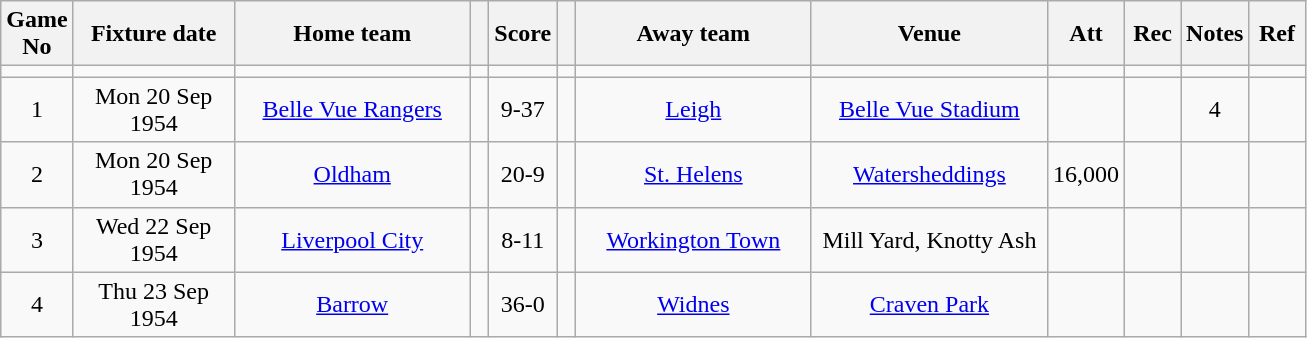<table class="wikitable" style="text-align:center;">
<tr>
<th width=20 abbr="No">Game No</th>
<th width=100 abbr="Date">Fixture date</th>
<th width=150 abbr="Home team">Home team</th>
<th width=5 abbr="space"></th>
<th width=20 abbr="Score">Score</th>
<th width=5 abbr="space"></th>
<th width=150 abbr="Away team">Away team</th>
<th width=150 abbr="Venue">Venue</th>
<th width=30 abbr="Att">Att</th>
<th width=30 abbr="Rec">Rec</th>
<th width=20 abbr="Notes">Notes</th>
<th width=30 abbr="Ref">Ref</th>
</tr>
<tr>
<td></td>
<td></td>
<td></td>
<td></td>
<td></td>
<td></td>
<td></td>
<td></td>
<td></td>
<td></td>
<td></td>
</tr>
<tr>
<td>1</td>
<td>Mon 20 Sep 1954</td>
<td><a href='#'>Belle Vue Rangers</a></td>
<td></td>
<td>9-37</td>
<td></td>
<td><a href='#'>Leigh</a></td>
<td><a href='#'>Belle Vue Stadium</a></td>
<td></td>
<td></td>
<td>4</td>
<td></td>
</tr>
<tr>
<td>2</td>
<td>Mon 20 Sep 1954</td>
<td><a href='#'>Oldham</a></td>
<td></td>
<td>20-9</td>
<td></td>
<td><a href='#'>St. Helens</a></td>
<td><a href='#'>Watersheddings</a></td>
<td>16,000</td>
<td></td>
<td></td>
<td></td>
</tr>
<tr>
<td>3</td>
<td>Wed 22 Sep 1954</td>
<td><a href='#'>Liverpool City</a></td>
<td></td>
<td>8-11</td>
<td></td>
<td><a href='#'>Workington Town</a></td>
<td>Mill Yard, Knotty Ash</td>
<td></td>
<td></td>
<td></td>
<td></td>
</tr>
<tr>
<td>4</td>
<td>Thu 23 Sep 1954</td>
<td><a href='#'>Barrow</a></td>
<td></td>
<td>36-0</td>
<td></td>
<td><a href='#'>Widnes</a></td>
<td><a href='#'>Craven Park</a></td>
<td></td>
<td></td>
<td></td>
<td></td>
</tr>
</table>
